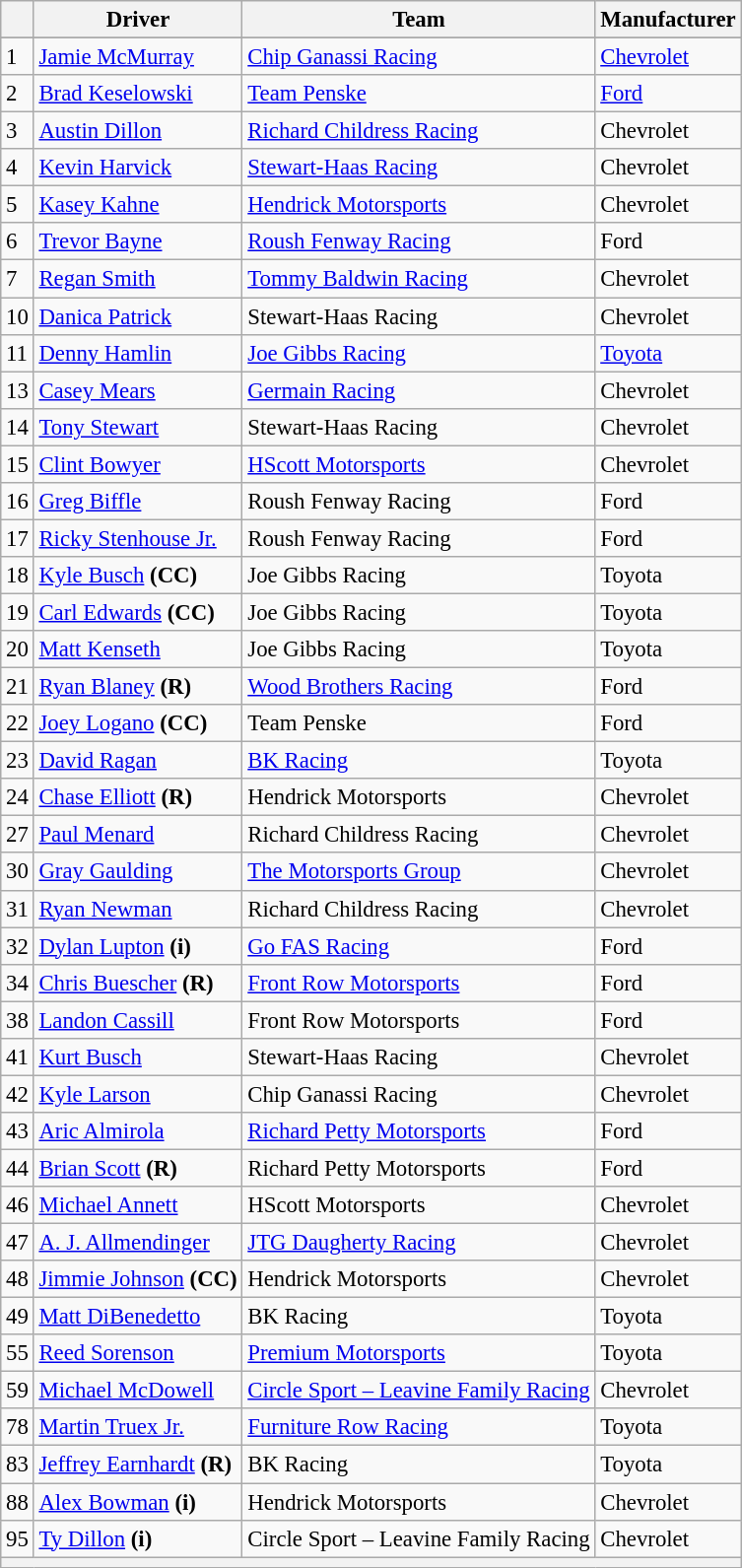<table class="wikitable" style="font-size:95%">
<tr>
<th></th>
<th>Driver</th>
<th>Team</th>
<th>Manufacturer</th>
</tr>
<tr>
</tr>
<tr>
<td>1</td>
<td><a href='#'>Jamie McMurray</a></td>
<td><a href='#'>Chip Ganassi Racing</a></td>
<td><a href='#'>Chevrolet</a></td>
</tr>
<tr>
<td>2</td>
<td><a href='#'>Brad Keselowski</a></td>
<td><a href='#'>Team Penske</a></td>
<td><a href='#'>Ford</a></td>
</tr>
<tr>
<td>3</td>
<td><a href='#'>Austin Dillon</a></td>
<td><a href='#'>Richard Childress Racing</a></td>
<td>Chevrolet</td>
</tr>
<tr>
<td>4</td>
<td><a href='#'>Kevin Harvick</a></td>
<td><a href='#'>Stewart-Haas Racing</a></td>
<td>Chevrolet</td>
</tr>
<tr>
<td>5</td>
<td><a href='#'>Kasey Kahne</a></td>
<td><a href='#'>Hendrick Motorsports</a></td>
<td>Chevrolet</td>
</tr>
<tr>
<td>6</td>
<td><a href='#'>Trevor Bayne</a></td>
<td><a href='#'>Roush Fenway Racing</a></td>
<td>Ford</td>
</tr>
<tr>
<td>7</td>
<td><a href='#'>Regan Smith</a></td>
<td><a href='#'>Tommy Baldwin Racing</a></td>
<td>Chevrolet</td>
</tr>
<tr>
<td>10</td>
<td><a href='#'>Danica Patrick</a></td>
<td>Stewart-Haas Racing</td>
<td>Chevrolet</td>
</tr>
<tr>
<td>11</td>
<td><a href='#'>Denny Hamlin</a></td>
<td><a href='#'>Joe Gibbs Racing</a></td>
<td><a href='#'>Toyota</a></td>
</tr>
<tr>
<td>13</td>
<td><a href='#'>Casey Mears</a></td>
<td><a href='#'>Germain Racing</a></td>
<td>Chevrolet</td>
</tr>
<tr>
<td>14</td>
<td><a href='#'>Tony Stewart</a></td>
<td>Stewart-Haas Racing</td>
<td>Chevrolet</td>
</tr>
<tr>
<td>15</td>
<td><a href='#'>Clint Bowyer</a></td>
<td><a href='#'>HScott Motorsports</a></td>
<td>Chevrolet</td>
</tr>
<tr>
<td>16</td>
<td><a href='#'>Greg Biffle</a></td>
<td>Roush Fenway Racing</td>
<td>Ford</td>
</tr>
<tr>
<td>17</td>
<td><a href='#'>Ricky Stenhouse Jr.</a></td>
<td>Roush Fenway Racing</td>
<td>Ford</td>
</tr>
<tr>
<td>18</td>
<td><a href='#'>Kyle Busch</a> <strong>(CC)</strong></td>
<td>Joe Gibbs Racing</td>
<td>Toyota</td>
</tr>
<tr>
<td>19</td>
<td><a href='#'>Carl Edwards</a> <strong>(CC)</strong></td>
<td>Joe Gibbs Racing</td>
<td>Toyota</td>
</tr>
<tr>
<td>20</td>
<td><a href='#'>Matt Kenseth</a></td>
<td>Joe Gibbs Racing</td>
<td>Toyota</td>
</tr>
<tr>
<td>21</td>
<td><a href='#'>Ryan Blaney</a> <strong>(R)</strong></td>
<td><a href='#'>Wood Brothers Racing</a></td>
<td>Ford</td>
</tr>
<tr>
<td>22</td>
<td><a href='#'>Joey Logano</a> <strong>(CC)</strong></td>
<td>Team Penske</td>
<td>Ford</td>
</tr>
<tr>
<td>23</td>
<td><a href='#'>David Ragan</a></td>
<td><a href='#'>BK Racing</a></td>
<td>Toyota</td>
</tr>
<tr>
<td>24</td>
<td><a href='#'>Chase Elliott</a> <strong>(R)</strong></td>
<td>Hendrick Motorsports</td>
<td>Chevrolet</td>
</tr>
<tr>
<td>27</td>
<td><a href='#'>Paul Menard</a></td>
<td>Richard Childress Racing</td>
<td>Chevrolet</td>
</tr>
<tr>
<td>30</td>
<td><a href='#'>Gray Gaulding</a></td>
<td><a href='#'>The Motorsports Group</a></td>
<td>Chevrolet</td>
</tr>
<tr>
<td>31</td>
<td><a href='#'>Ryan Newman</a></td>
<td>Richard Childress Racing</td>
<td>Chevrolet</td>
</tr>
<tr>
<td>32</td>
<td><a href='#'>Dylan Lupton</a> <strong>(i)</strong></td>
<td><a href='#'>Go FAS Racing</a></td>
<td>Ford</td>
</tr>
<tr>
<td>34</td>
<td><a href='#'>Chris Buescher</a> <strong>(R)</strong></td>
<td><a href='#'>Front Row Motorsports</a></td>
<td>Ford</td>
</tr>
<tr>
<td>38</td>
<td><a href='#'>Landon Cassill</a></td>
<td>Front Row Motorsports</td>
<td>Ford</td>
</tr>
<tr>
<td>41</td>
<td><a href='#'>Kurt Busch</a></td>
<td>Stewart-Haas Racing</td>
<td>Chevrolet</td>
</tr>
<tr>
<td>42</td>
<td><a href='#'>Kyle Larson</a></td>
<td>Chip Ganassi Racing</td>
<td>Chevrolet</td>
</tr>
<tr>
<td>43</td>
<td><a href='#'>Aric Almirola</a></td>
<td><a href='#'>Richard Petty Motorsports</a></td>
<td>Ford</td>
</tr>
<tr>
<td>44</td>
<td><a href='#'>Brian Scott</a> <strong>(R)</strong></td>
<td>Richard Petty Motorsports</td>
<td>Ford</td>
</tr>
<tr>
<td>46</td>
<td><a href='#'>Michael Annett</a></td>
<td>HScott Motorsports</td>
<td>Chevrolet</td>
</tr>
<tr>
<td>47</td>
<td><a href='#'>A. J. Allmendinger</a></td>
<td><a href='#'>JTG Daugherty Racing</a></td>
<td>Chevrolet</td>
</tr>
<tr>
<td>48</td>
<td><a href='#'>Jimmie Johnson</a> <strong>(CC)</strong></td>
<td>Hendrick Motorsports</td>
<td>Chevrolet</td>
</tr>
<tr>
<td>49</td>
<td><a href='#'>Matt DiBenedetto</a></td>
<td>BK Racing</td>
<td>Toyota</td>
</tr>
<tr>
<td>55</td>
<td><a href='#'>Reed Sorenson</a></td>
<td><a href='#'>Premium Motorsports</a></td>
<td>Toyota</td>
</tr>
<tr>
<td>59</td>
<td><a href='#'>Michael McDowell</a></td>
<td><a href='#'>Circle Sport – Leavine Family Racing</a></td>
<td>Chevrolet</td>
</tr>
<tr>
<td>78</td>
<td><a href='#'>Martin Truex Jr.</a></td>
<td><a href='#'>Furniture Row Racing</a></td>
<td>Toyota</td>
</tr>
<tr>
<td>83</td>
<td><a href='#'>Jeffrey Earnhardt</a> <strong>(R)</strong></td>
<td>BK Racing</td>
<td>Toyota</td>
</tr>
<tr>
<td>88</td>
<td><a href='#'>Alex Bowman</a> <strong>(i)</strong></td>
<td>Hendrick Motorsports</td>
<td>Chevrolet</td>
</tr>
<tr>
<td>95</td>
<td><a href='#'>Ty Dillon</a> <strong>(i)</strong></td>
<td>Circle Sport – Leavine Family Racing</td>
<td>Chevrolet</td>
</tr>
<tr>
<th colspan="4"></th>
</tr>
</table>
